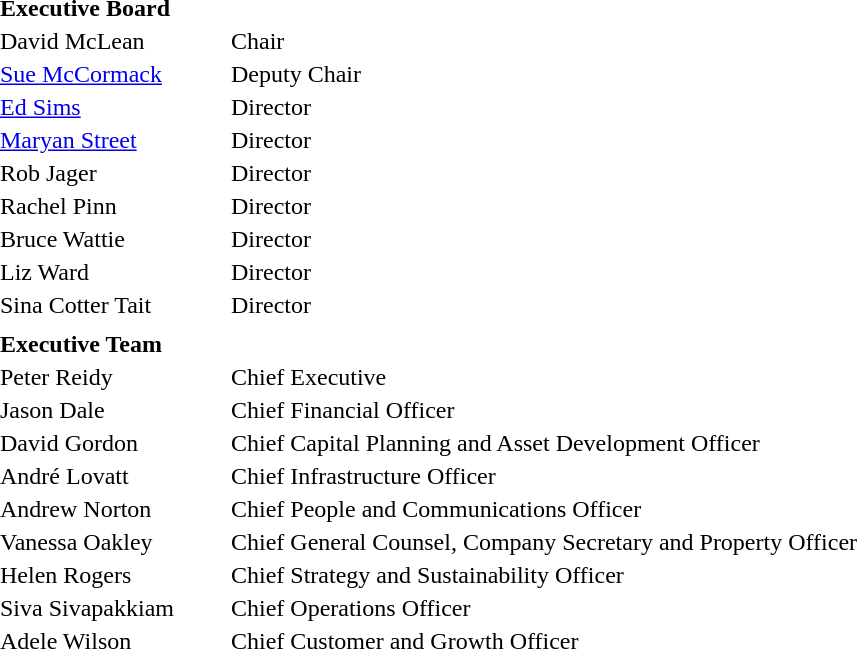<table width="100%" border="0" cellspacing="0" cellpadding="2">
<tr>
<td colspan="2"><strong>Executive Board</strong></td>
</tr>
<tr>
<td>David McLean</td>
<td>Chair</td>
</tr>
<tr valign="top">
<td width="150"><a href='#'>Sue McCormack</a></td>
<td>Deputy Chair</td>
</tr>
<tr>
</tr>
<tr valign="top">
<td width="150"><a href='#'>Ed Sims</a></td>
<td>Director</td>
</tr>
<tr valign="top">
<td width="150"><a href='#'>Maryan Street</a></td>
<td>Director</td>
</tr>
<tr valign="top">
<td width="150">Rob Jager</td>
<td>Director</td>
</tr>
<tr valign="top">
<td width="150">Rachel Pinn</td>
<td>Director</td>
</tr>
<tr>
<td>Bruce Wattie</td>
<td>Director</td>
</tr>
<tr>
<td>Liz Ward</td>
<td>Director</td>
</tr>
<tr>
<td>Sina Cotter Tait</td>
<td>Director</td>
</tr>
<tr>
<td></td>
</tr>
<tr>
<td colspan="2"><strong>Executive Team</strong></td>
</tr>
<tr valign="top">
<td width="150">Peter Reidy</td>
<td>Chief Executive</td>
</tr>
<tr valign="top">
<td width="150">Jason Dale</td>
<td>Chief Financial Officer</td>
</tr>
<tr>
<td>David Gordon</td>
<td>Chief Capital Planning and Asset Development Officer</td>
</tr>
<tr>
<td>André Lovatt</td>
<td>Chief Infrastructure Officer</td>
</tr>
<tr valign="top">
<td width="150">Andrew Norton</td>
<td>Chief People and Communications Officer</td>
</tr>
<tr>
<td>Vanessa Oakley</td>
<td>Chief General Counsel, Company Secretary and Property Officer</td>
</tr>
<tr>
<td>Helen Rogers</td>
<td>Chief Strategy and Sustainability Officer</td>
</tr>
<tr>
<td>Siva Sivapakkiam</td>
<td>Chief Operations Officer</td>
</tr>
<tr>
<td>Adele Wilson</td>
<td>Chief Customer and Growth Officer</td>
</tr>
<tr valign="top">
</tr>
</table>
